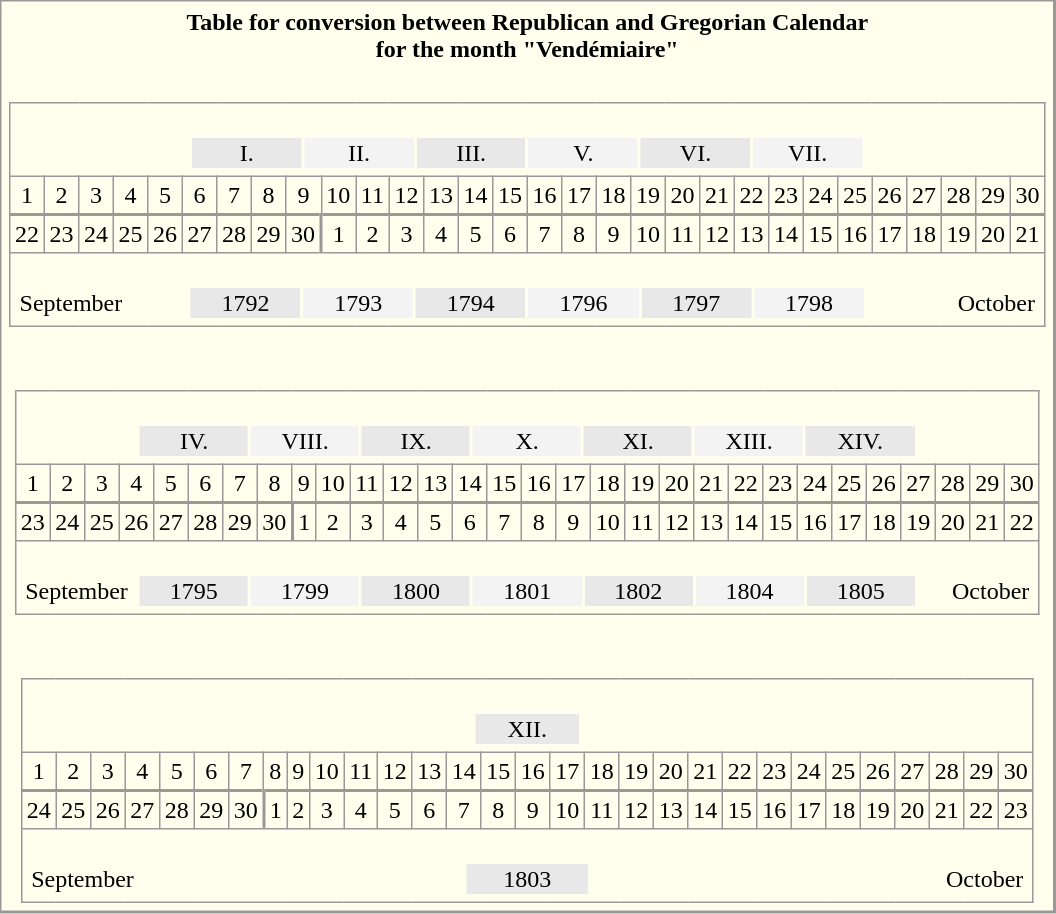<table align="center" cellpadding="3" style="background-color: #ffffee; border: 1px solid #999; border-right: 2px solid #999; border-bottom: 2px solid #999">
<tr>
<th>Table for conversion between Republican and Gregorian Calendar <br> for the month "Vendémiaire"</th>
</tr>
<tr>
<td><br><table align="center" rules="all" cellspacing="0" cellpadding="3" style="border: 1px solid #999; text-align: center">
<tr>
<td align="center" colspan="30"><br><table width="66%" align="center" style="text-align:center">
<tr>
<td width="11%" style="background-color: #e8e8e8">I.</td>
<td width="11%" style="background-color: #f3f3f3">II.</td>
<td width="11%" style="background-color: #e8e8e8">III.</td>
<td width="11%" style="background-color: #f3f3f3">V.</td>
<td width="11%" style="background-color: #e8e8e8">VI.</td>
<td width="11%" style="background-color: #f3f3f3">VII.</td>
</tr>
</table>
</td>
</tr>
<tr>
<td>1</td>
<td>2</td>
<td>3</td>
<td>4</td>
<td>5</td>
<td>6</td>
<td>7</td>
<td>8</td>
<td>9</td>
<td>10</td>
<td>11</td>
<td>12</td>
<td>13</td>
<td>14</td>
<td>15</td>
<td>16</td>
<td>17</td>
<td>18</td>
<td>19</td>
<td>20</td>
<td>21</td>
<td>22</td>
<td>23</td>
<td>24</td>
<td>25</td>
<td>26</td>
<td>27</td>
<td>28</td>
<td>29</td>
<td>30</td>
</tr>
<tr style="border-top: 2px solid #999">
<td>22</td>
<td>23</td>
<td>24</td>
<td>25</td>
<td>26</td>
<td>27</td>
<td>28</td>
<td>29</td>
<td>30</td>
<td style="border-left: 2px solid #999">1</td>
<td>2</td>
<td>3</td>
<td>4</td>
<td>5</td>
<td>6</td>
<td>7</td>
<td>8</td>
<td>9</td>
<td>10</td>
<td>11</td>
<td>12</td>
<td>13</td>
<td>14</td>
<td>15</td>
<td>16</td>
<td>17</td>
<td>18</td>
<td>19</td>
<td>20</td>
<td>21</td>
</tr>
<tr>
<td align="center" colspan="30"><br><table width="100%" style="text-align: center">
<tr>
<td width="17%" align="left">September</td>
<td width="11%" style="background-color: #e8e8e8">1792</td>
<td width="11%" style="background-color: #f3f3f3">1793</td>
<td width="11%" style="background-color: #e8e8e8">1794</td>
<td width="11%" style="background-color: #f3f3f3">1796</td>
<td width="11%" style="background-color: #e8e8e8">1797</td>
<td width="11%" style="background-color: #f3f3f3">1798</td>
<td width="17%" align="right">October</td>
</tr>
</table>
</td>
</tr>
</table>
</td>
</tr>
<tr>
<td><br><table align="center" rules="all" cellspacing="0" cellpadding="3" style="border: 1px solid #999; text-align: center; margin-top: 1em">
<tr>
<td align="center" colspan="30"><br><table width="77%" align="center" style="text-align:center">
<tr>
<td width="11%" style="background-color: #e8e8e8">IV.</td>
<td width="11%" style="background-color: #f3f3f3">VIII.</td>
<td width="11%" style="background-color: #e8e8e8">IX.</td>
<td width="11%" style="background-color: #f3f3f3">X.</td>
<td width="11%" style="background-color: #e8e8e8">XI.</td>
<td width="11%" style="background-color: #f3f3f3">XIII.</td>
<td width="11%" style="background-color: #e8e8e8">XIV.</td>
</tr>
</table>
</td>
</tr>
<tr>
<td>1</td>
<td>2</td>
<td>3</td>
<td>4</td>
<td>5</td>
<td>6</td>
<td>7</td>
<td>8</td>
<td>9</td>
<td>10</td>
<td>11</td>
<td>12</td>
<td>13</td>
<td>14</td>
<td>15</td>
<td>16</td>
<td>17</td>
<td>18</td>
<td>19</td>
<td>20</td>
<td>21</td>
<td>22</td>
<td>23</td>
<td>24</td>
<td>25</td>
<td>26</td>
<td>27</td>
<td>28</td>
<td>29</td>
<td>30</td>
</tr>
<tr style="border-top: 2px solid #999">
<td>23</td>
<td>24</td>
<td>25</td>
<td>26</td>
<td>27</td>
<td>28</td>
<td>29</td>
<td>30</td>
<td style="border-left: 2px solid #999">1</td>
<td>2</td>
<td>3</td>
<td>4</td>
<td>5</td>
<td>6</td>
<td>7</td>
<td>8</td>
<td>9</td>
<td>10</td>
<td>11</td>
<td>12</td>
<td>13</td>
<td>14</td>
<td>15</td>
<td>16</td>
<td>17</td>
<td>18</td>
<td>19</td>
<td>20</td>
<td>21</td>
<td>22</td>
</tr>
<tr>
<td align="center" colspan="30"><br><table width="100%" style="text-align: center">
<tr>
<td width="11.5%" align="left">September</td>
<td width="11%" style="background-color: #e8e8e8">1795</td>
<td width="11%" style="background-color: #f3f3f3">1799</td>
<td width="11%" style="background-color: #e8e8e8">1800</td>
<td width="11%" style="background-color: #f3f3f3">1801</td>
<td width="11%" style="background-color: #e8e8e8">1802</td>
<td width="11%" style="background-color: #f3f3f3">1804</td>
<td width="11%" style="background-color: #e8e8e8">1805</td>
<td width="11.5%" align="right">October</td>
</tr>
</table>
</td>
</tr>
</table>
</td>
</tr>
<tr>
<td><br><table align="center" rules="all" cellspacing="0" cellpadding="3" style="border: 1px solid #999; text-align: center; margin-top: 1em">
<tr>
<td align="center" colspan="30"><br><table width="11%" align="center" style="text-align:center">
<tr>
<td width="11%" style="background-color: #e8e8e8">XII.</td>
</tr>
</table>
</td>
</tr>
<tr>
<td>1</td>
<td>2</td>
<td>3</td>
<td>4</td>
<td>5</td>
<td>6</td>
<td>7</td>
<td>8</td>
<td>9</td>
<td>10</td>
<td>11</td>
<td>12</td>
<td>13</td>
<td>14</td>
<td>15</td>
<td>16</td>
<td>17</td>
<td>18</td>
<td>19</td>
<td>20</td>
<td>21</td>
<td>22</td>
<td>23</td>
<td>24</td>
<td>25</td>
<td>26</td>
<td>27</td>
<td>28</td>
<td>29</td>
<td>30</td>
</tr>
<tr style="border-top: 2px solid #999">
<td>24</td>
<td>25</td>
<td>26</td>
<td>27</td>
<td>28</td>
<td>29</td>
<td>30</td>
<td style="border-left: 2px solid #999">1</td>
<td>2</td>
<td>3</td>
<td>4</td>
<td>5</td>
<td>6</td>
<td>7</td>
<td>8</td>
<td>9</td>
<td>10</td>
<td>11</td>
<td>12</td>
<td>13</td>
<td>14</td>
<td>15</td>
<td>16</td>
<td>17</td>
<td>18</td>
<td>19</td>
<td>20</td>
<td>21</td>
<td>22</td>
<td>23</td>
</tr>
<tr>
<td align="center" colspan="30"><br><table width="100%" style="text-align: center">
<tr>
<td width="39.5%" align="left">September</td>
<td width="11%" style="background-color: #e8e8e8">1803</td>
<td width="39.5%" align="right">October</td>
</tr>
</table>
</td>
</tr>
</table>
</td>
</tr>
</table>
